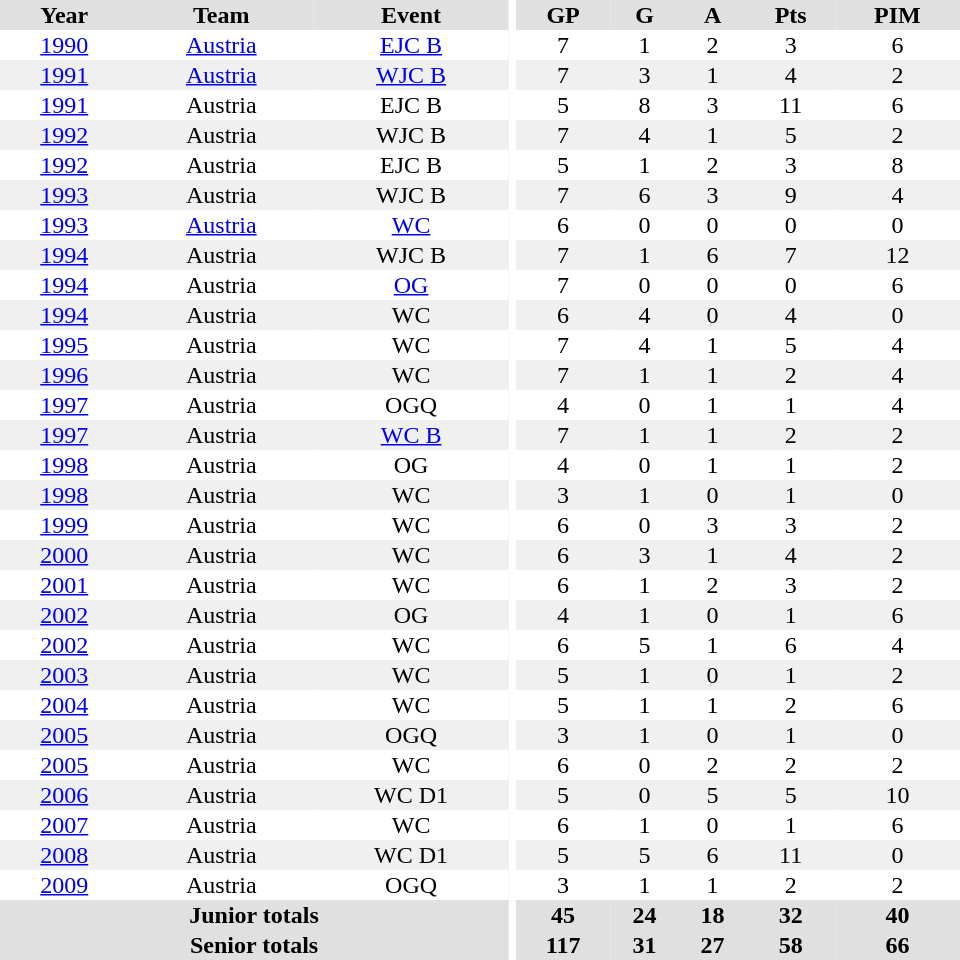<table border="0" cellpadding="1" cellspacing="0" style="text-align:center; width:40em">
<tr bgcolor="#e0e0e0">
<th>Year</th>
<th>Team</th>
<th>Event</th>
<th rowspan="99" bgcolor="#ffffff"></th>
<th>GP</th>
<th>G</th>
<th>A</th>
<th>Pts</th>
<th>PIM</th>
</tr>
<tr>
<td><a href='#'>1990</a></td>
<td><a href='#'>Austria</a></td>
<td><a href='#'>EJC B</a></td>
<td>7</td>
<td>1</td>
<td>2</td>
<td>3</td>
<td>6</td>
</tr>
<tr bgcolor="#f0f0f0">
<td><a href='#'>1991</a></td>
<td><a href='#'>Austria</a></td>
<td><a href='#'>WJC B</a></td>
<td>7</td>
<td>3</td>
<td>1</td>
<td>4</td>
<td>2</td>
</tr>
<tr>
<td><a href='#'>1991</a></td>
<td>Austria</td>
<td>EJC B</td>
<td>5</td>
<td>8</td>
<td>3</td>
<td>11</td>
<td>6</td>
</tr>
<tr bgcolor="#f0f0f0">
<td><a href='#'>1992</a></td>
<td>Austria</td>
<td>WJC B</td>
<td>7</td>
<td>4</td>
<td>1</td>
<td>5</td>
<td>2</td>
</tr>
<tr>
<td><a href='#'>1992</a></td>
<td>Austria</td>
<td>EJC B</td>
<td>5</td>
<td>1</td>
<td>2</td>
<td>3</td>
<td>8</td>
</tr>
<tr bgcolor="#f0f0f0">
<td><a href='#'>1993</a></td>
<td>Austria</td>
<td>WJC B</td>
<td>7</td>
<td>6</td>
<td>3</td>
<td>9</td>
<td>4</td>
</tr>
<tr>
<td><a href='#'>1993</a></td>
<td><a href='#'>Austria</a></td>
<td><a href='#'>WC</a></td>
<td>6</td>
<td>0</td>
<td>0</td>
<td>0</td>
<td>0</td>
</tr>
<tr bgcolor="#f0f0f0">
<td><a href='#'>1994</a></td>
<td>Austria</td>
<td>WJC B</td>
<td>7</td>
<td>1</td>
<td>6</td>
<td>7</td>
<td>12</td>
</tr>
<tr>
<td><a href='#'>1994</a></td>
<td>Austria</td>
<td><a href='#'>OG</a></td>
<td>7</td>
<td>0</td>
<td>0</td>
<td>0</td>
<td>6</td>
</tr>
<tr bgcolor="#f0f0f0">
<td><a href='#'>1994</a></td>
<td>Austria</td>
<td>WC</td>
<td>6</td>
<td>4</td>
<td>0</td>
<td>4</td>
<td>0</td>
</tr>
<tr>
<td><a href='#'>1995</a></td>
<td>Austria</td>
<td>WC</td>
<td>7</td>
<td>4</td>
<td>1</td>
<td>5</td>
<td>4</td>
</tr>
<tr bgcolor="#f0f0f0">
<td><a href='#'>1996</a></td>
<td>Austria</td>
<td>WC</td>
<td>7</td>
<td>1</td>
<td>1</td>
<td>2</td>
<td>4</td>
</tr>
<tr>
<td><a href='#'>1997</a></td>
<td>Austria</td>
<td>OGQ</td>
<td>4</td>
<td>0</td>
<td>1</td>
<td>1</td>
<td>4</td>
</tr>
<tr bgcolor="#f0f0f0">
<td><a href='#'>1997</a></td>
<td>Austria</td>
<td><a href='#'>WC B</a></td>
<td>7</td>
<td>1</td>
<td>1</td>
<td>2</td>
<td>2</td>
</tr>
<tr>
<td><a href='#'>1998</a></td>
<td>Austria</td>
<td>OG</td>
<td>4</td>
<td>0</td>
<td>1</td>
<td>1</td>
<td>2</td>
</tr>
<tr bgcolor="#f0f0f0">
<td><a href='#'>1998</a></td>
<td>Austria</td>
<td>WC</td>
<td>3</td>
<td>1</td>
<td>0</td>
<td>1</td>
<td>0</td>
</tr>
<tr>
<td><a href='#'>1999</a></td>
<td>Austria</td>
<td>WC</td>
<td>6</td>
<td>0</td>
<td>3</td>
<td>3</td>
<td>2</td>
</tr>
<tr bgcolor="#f0f0f0">
<td><a href='#'>2000</a></td>
<td>Austria</td>
<td>WC</td>
<td>6</td>
<td>3</td>
<td>1</td>
<td>4</td>
<td>2</td>
</tr>
<tr>
<td><a href='#'>2001</a></td>
<td>Austria</td>
<td>WC</td>
<td>6</td>
<td>1</td>
<td>2</td>
<td>3</td>
<td>2</td>
</tr>
<tr bgcolor="#f0f0f0">
<td><a href='#'>2002</a></td>
<td>Austria</td>
<td>OG</td>
<td>4</td>
<td>1</td>
<td>0</td>
<td>1</td>
<td>6</td>
</tr>
<tr>
<td><a href='#'>2002</a></td>
<td>Austria</td>
<td>WC</td>
<td>6</td>
<td>5</td>
<td>1</td>
<td>6</td>
<td>4</td>
</tr>
<tr bgcolor="#f0f0f0">
<td><a href='#'>2003</a></td>
<td>Austria</td>
<td>WC</td>
<td>5</td>
<td>1</td>
<td>0</td>
<td>1</td>
<td>2</td>
</tr>
<tr>
<td><a href='#'>2004</a></td>
<td>Austria</td>
<td>WC</td>
<td>5</td>
<td>1</td>
<td>1</td>
<td>2</td>
<td>6</td>
</tr>
<tr bgcolor="#f0f0f0">
<td><a href='#'>2005</a></td>
<td>Austria</td>
<td>OGQ</td>
<td>3</td>
<td>1</td>
<td>0</td>
<td>1</td>
<td>0</td>
</tr>
<tr>
<td><a href='#'>2005</a></td>
<td>Austria</td>
<td>WC</td>
<td>6</td>
<td>0</td>
<td>2</td>
<td>2</td>
<td>2</td>
</tr>
<tr bgcolor="#f0f0f0">
<td><a href='#'>2006</a></td>
<td>Austria</td>
<td>WC D1</td>
<td>5</td>
<td>0</td>
<td>5</td>
<td>5</td>
<td>10</td>
</tr>
<tr>
<td><a href='#'>2007</a></td>
<td>Austria</td>
<td>WC</td>
<td>6</td>
<td>1</td>
<td>0</td>
<td>1</td>
<td>6</td>
</tr>
<tr bgcolor="#f0f0f0">
<td><a href='#'>2008</a></td>
<td>Austria</td>
<td>WC D1</td>
<td>5</td>
<td>5</td>
<td>6</td>
<td>11</td>
<td>0</td>
</tr>
<tr>
<td><a href='#'>2009</a></td>
<td>Austria</td>
<td>OGQ</td>
<td>3</td>
<td>1</td>
<td>1</td>
<td>2</td>
<td>2</td>
</tr>
<tr bgcolor="#e0e0e0">
<th colspan="3">Junior totals</th>
<th>45</th>
<th>24</th>
<th>18</th>
<th>32</th>
<th>40</th>
</tr>
<tr bgcolor="#e0e0e0">
<th colspan="3">Senior totals</th>
<th>117</th>
<th>31</th>
<th>27</th>
<th>58</th>
<th>66</th>
</tr>
</table>
